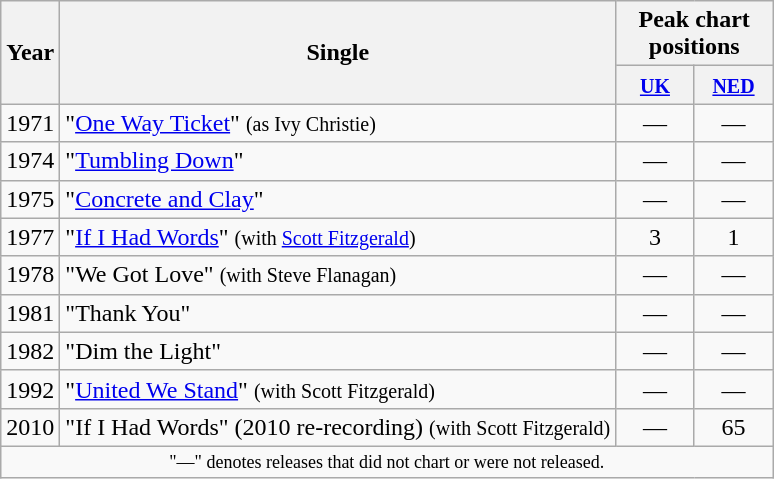<table class="wikitable">
<tr>
<th scope="col" rowspan="2">Year</th>
<th scope="col" rowspan="2">Single</th>
<th scope="col" colspan="2">Peak chart positions</th>
</tr>
<tr>
<th style="width:45px;"><small><a href='#'>UK</a></small><br></th>
<th style="width:45px;"><small><a href='#'>NED</a></small></th>
</tr>
<tr>
<td>1971</td>
<td>"<a href='#'>One Way Ticket</a>" <small>(as Ivy Christie)</small></td>
<td align=center>―</td>
<td align=center>―</td>
</tr>
<tr>
<td>1974</td>
<td>"<a href='#'>Tumbling Down</a>"</td>
<td align=center>―</td>
<td align=center>―</td>
</tr>
<tr>
<td>1975</td>
<td>"<a href='#'>Concrete and Clay</a>"</td>
<td align=center>―</td>
<td align=center>―</td>
</tr>
<tr>
<td>1977</td>
<td>"<a href='#'>If I Had Words</a>" <small>(with <a href='#'>Scott Fitzgerald</a>)</small></td>
<td align=center>3</td>
<td align=center>1</td>
</tr>
<tr>
<td>1978</td>
<td>"We Got Love" <small>(with Steve Flanagan)</small></td>
<td align=center>—</td>
<td align=center>―</td>
</tr>
<tr>
<td>1981</td>
<td>"Thank You"</td>
<td align=center>—</td>
<td align=center>―</td>
</tr>
<tr>
<td>1982</td>
<td>"Dim the Light"</td>
<td align=center>—</td>
<td align=center>―</td>
</tr>
<tr>
<td>1992</td>
<td>"<a href='#'>United We Stand</a>" <small>(with Scott Fitzgerald)</small></td>
<td align=center>—</td>
<td align=center>―</td>
</tr>
<tr>
<td>2010</td>
<td>"If I Had Words" (2010 re-recording) <small>(with Scott Fitzgerald)</small></td>
<td align=center>—</td>
<td align=center>65</td>
</tr>
<tr>
<td colspan="6" style="text-align:center; font-size:9pt;">"—" denotes releases that did not chart or were not released.</td>
</tr>
</table>
